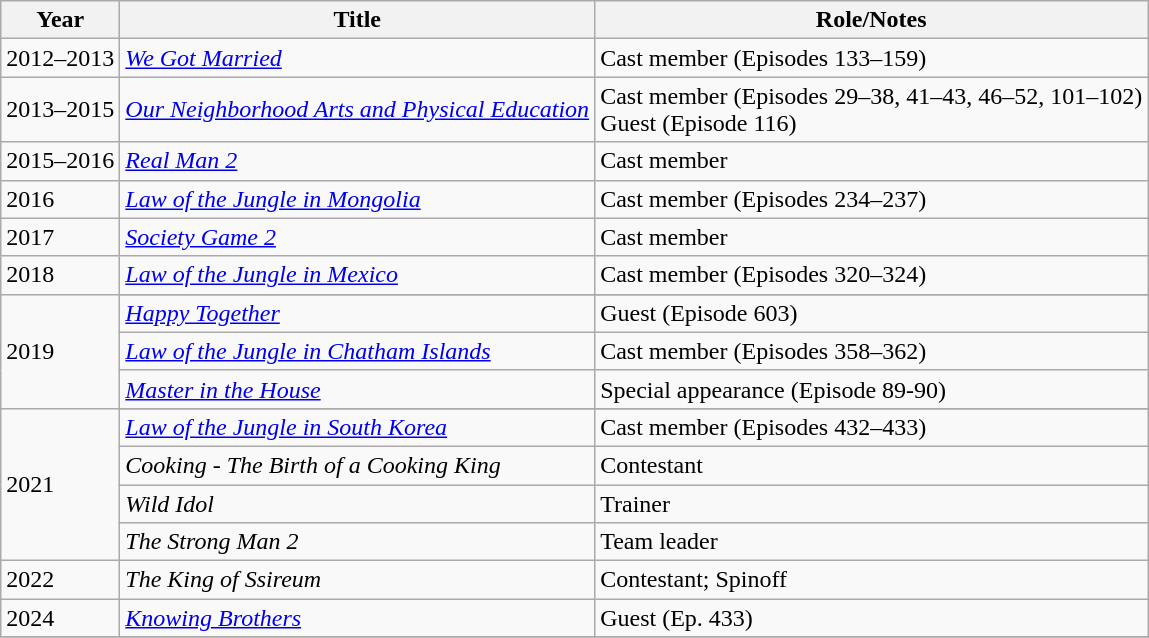<table class="wikitable sortable">
<tr>
<th>Year</th>
<th>Title</th>
<th>Role/Notes</th>
</tr>
<tr>
<td>2012–2013</td>
<td><em><a href='#'>We Got Married</a></em></td>
<td>Cast member (Episodes 133–159)</td>
</tr>
<tr>
<td>2013–2015</td>
<td><em><a href='#'>Our Neighborhood Arts and Physical Education</a></em></td>
<td>Cast member (Episodes 29–38, 41–43, 46–52, 101–102)<br>Guest (Episode 116)</td>
</tr>
<tr>
<td>2015–2016</td>
<td><em><a href='#'>Real Man 2</a></em></td>
<td>Cast member</td>
</tr>
<tr>
<td>2016</td>
<td><em><a href='#'>Law of the Jungle in Mongolia</a></em></td>
<td>Cast member (Episodes 234–237)</td>
</tr>
<tr>
<td>2017</td>
<td><em><a href='#'>Society Game 2</a></em></td>
<td>Cast member</td>
</tr>
<tr>
<td>2018</td>
<td><em><a href='#'>Law of the Jungle in Mexico</a></em></td>
<td>Cast member (Episodes 320–324)</td>
</tr>
<tr>
<td rowspan=4>2019</td>
</tr>
<tr>
<td><em><a href='#'>Happy Together</a></em></td>
<td>Guest (Episode 603)</td>
</tr>
<tr>
<td><em><a href='#'>Law of the Jungle in Chatham Islands</a></em></td>
<td>Cast member (Episodes 358–362)</td>
</tr>
<tr>
<td><em><a href='#'>Master in the House</a></em></td>
<td>Special appearance (Episode 89-90)</td>
</tr>
<tr>
<td rowspan=5>2021</td>
</tr>
<tr>
<td><em><a href='#'>Law of the Jungle in South Korea</a></em></td>
<td>Cast member (Episodes 432–433)</td>
</tr>
<tr>
<td><em>Cooking - The Birth of a Cooking King</em></td>
<td>Contestant</td>
</tr>
<tr>
<td><em>Wild Idol</em></td>
<td>Trainer</td>
</tr>
<tr>
<td><em>The Strong Man 2</em></td>
<td>Team leader</td>
</tr>
<tr>
<td>2022</td>
<td><em>The King of Ssireum</em></td>
<td>Contestant; Spinoff</td>
</tr>
<tr>
<td>2024</td>
<td><em><a href='#'>Knowing Brothers</a></em></td>
<td>Guest (Ep. 433)</td>
</tr>
<tr>
</tr>
</table>
